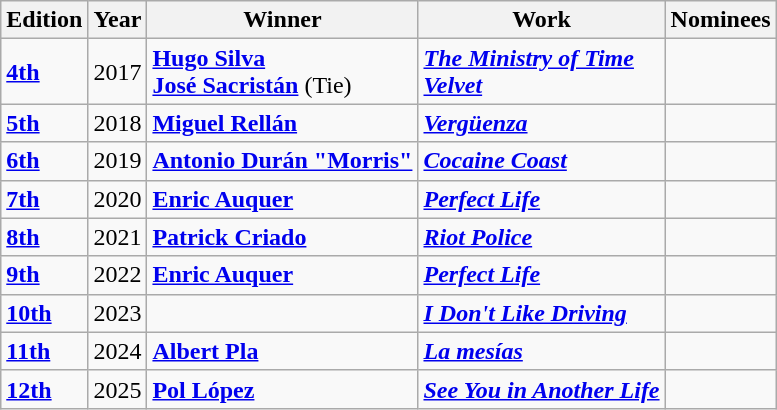<table class="wikitable">
<tr>
<th>Edition</th>
<th>Year</th>
<th>Winner</th>
<th>Work</th>
<th>Nominees</th>
</tr>
<tr>
<td><strong><a href='#'>4th</a></strong></td>
<td>2017</td>
<td><strong><a href='#'>Hugo Silva</a><br><a href='#'>José Sacristán</a></strong> (Tie)</td>
<td><strong><em><a href='#'>The Ministry of Time</a><em><br></em><a href='#'>Velvet</a></em></strong></td>
<td></td>
</tr>
<tr>
<td><strong><a href='#'>5th</a></strong></td>
<td>2018</td>
<td><strong><a href='#'>Miguel Rellán</a></strong></td>
<td><strong><em><a href='#'>Vergüenza</a></em></strong></td>
<td></td>
</tr>
<tr>
<td><strong><a href='#'>6th</a></strong></td>
<td>2019</td>
<td><strong><a href='#'>Antonio Durán "Morris"</a></strong></td>
<td><strong><em><a href='#'>Cocaine Coast</a></em></strong></td>
<td></td>
</tr>
<tr>
<td><strong><a href='#'>7th</a></strong></td>
<td>2020</td>
<td><strong><a href='#'>Enric Auquer</a></strong></td>
<td><strong><em><a href='#'>Perfect Life</a></em></strong></td>
<td></td>
</tr>
<tr>
<td><strong><a href='#'>8th</a></strong></td>
<td>2021</td>
<td><strong><a href='#'>Patrick Criado</a></strong></td>
<td><strong><em><a href='#'>Riot Police</a></em></strong></td>
<td></td>
</tr>
<tr>
<td><strong><a href='#'>9th</a></strong></td>
<td>2022</td>
<td><strong><a href='#'>Enric Auquer</a></strong></td>
<td><strong><em><a href='#'>Perfect Life</a></em></strong></td>
<td></td>
</tr>
<tr>
<td><strong><a href='#'>10th</a></strong></td>
<td>2023</td>
<td><strong></strong></td>
<td><strong><em><a href='#'>I Don't Like Driving</a></em></strong></td>
<td></td>
</tr>
<tr>
<td><strong><a href='#'>11th</a></strong></td>
<td>2024</td>
<td><strong><a href='#'>Albert Pla</a></strong></td>
<td><strong><em><a href='#'>La mesías</a></em></strong></td>
<td></td>
</tr>
<tr>
<td><strong><a href='#'>12th</a></strong></td>
<td>2025</td>
<td><strong><a href='#'>Pol López</a></strong></td>
<td><strong><em><a href='#'>See You in Another Life</a></em></strong></td>
<td></td>
</tr>
</table>
